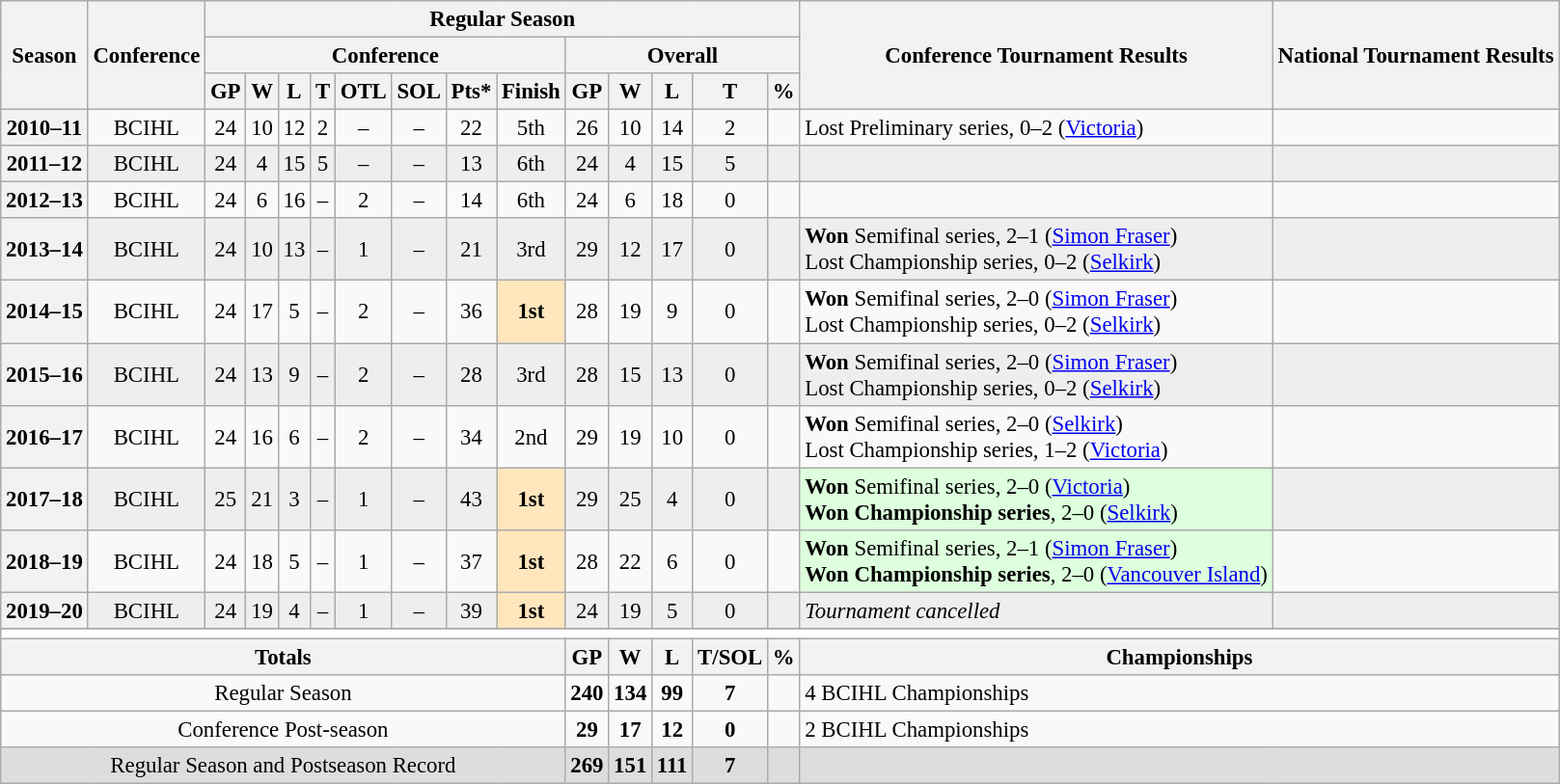<table class="wikitable" style="text-align: center; font-size: 95%">
<tr>
<th rowspan="3">Season</th>
<th rowspan="3">Conference</th>
<th colspan="13">Regular Season</th>
<th rowspan="3">Conference Tournament Results</th>
<th rowspan="3">National Tournament Results</th>
</tr>
<tr>
<th colspan="8">Conference</th>
<th colspan="5">Overall</th>
</tr>
<tr>
<th>GP</th>
<th>W</th>
<th>L</th>
<th>T</th>
<th>OTL</th>
<th>SOL</th>
<th>Pts*</th>
<th>Finish</th>
<th>GP</th>
<th>W</th>
<th>L</th>
<th>T</th>
<th>%</th>
</tr>
<tr>
<th>2010–11</th>
<td>BCIHL</td>
<td>24</td>
<td>10</td>
<td>12</td>
<td>2</td>
<td>–</td>
<td>–</td>
<td>22</td>
<td>5th</td>
<td>26</td>
<td>10</td>
<td>14</td>
<td>2</td>
<td></td>
<td align="left">Lost Preliminary series, 0–2 (<a href='#'>Victoria</a>)</td>
<td align="left"></td>
</tr>
<tr bgcolor=eeeeee>
<th>2011–12</th>
<td>BCIHL</td>
<td>24</td>
<td>4</td>
<td>15</td>
<td>5</td>
<td>–</td>
<td>–</td>
<td>13</td>
<td>6th</td>
<td>24</td>
<td>4</td>
<td>15</td>
<td>5</td>
<td></td>
<td align="left"></td>
<td align="left"></td>
</tr>
<tr>
<th>2012–13</th>
<td>BCIHL</td>
<td>24</td>
<td>6</td>
<td>16</td>
<td>–</td>
<td>2</td>
<td>–</td>
<td>14</td>
<td>6th</td>
<td>24</td>
<td>6</td>
<td>18</td>
<td>0</td>
<td></td>
<td align="left"></td>
<td align="left"></td>
</tr>
<tr bgcolor=eeeeee>
<th>2013–14</th>
<td>BCIHL</td>
<td>24</td>
<td>10</td>
<td>13</td>
<td>–</td>
<td>1</td>
<td>–</td>
<td>21</td>
<td>3rd</td>
<td>29</td>
<td>12</td>
<td>17</td>
<td>0</td>
<td></td>
<td align="left"><strong>Won</strong> Semifinal series, 2–1 (<a href='#'>Simon Fraser</a>)<br>Lost Championship series, 0–2 (<a href='#'>Selkirk</a>)</td>
<td align="left"></td>
</tr>
<tr>
<th>2014–15</th>
<td>BCIHL</td>
<td>24</td>
<td>17</td>
<td>5</td>
<td>–</td>
<td>2</td>
<td>–</td>
<td>36</td>
<td style="background: #FFE6BD;"><strong>1st</strong></td>
<td>28</td>
<td>19</td>
<td>9</td>
<td>0</td>
<td></td>
<td align="left"><strong>Won</strong> Semifinal series, 2–0 (<a href='#'>Simon Fraser</a>)<br>Lost Championship series, 0–2 (<a href='#'>Selkirk</a>)</td>
<td align="left"></td>
</tr>
<tr bgcolor=eeeeee>
<th>2015–16</th>
<td>BCIHL</td>
<td>24</td>
<td>13</td>
<td>9</td>
<td>–</td>
<td>2</td>
<td>–</td>
<td>28</td>
<td>3rd</td>
<td>28</td>
<td>15</td>
<td>13</td>
<td>0</td>
<td></td>
<td align="left"><strong>Won</strong> Semifinal series, 2–0 (<a href='#'>Simon Fraser</a>)<br>Lost Championship series, 0–2 (<a href='#'>Selkirk</a>)</td>
<td align="left"></td>
</tr>
<tr>
<th>2016–17</th>
<td>BCIHL</td>
<td>24</td>
<td>16</td>
<td>6</td>
<td>–</td>
<td>2</td>
<td>–</td>
<td>34</td>
<td>2nd</td>
<td>29</td>
<td>19</td>
<td>10</td>
<td>0</td>
<td></td>
<td align="left"><strong>Won</strong> Semifinal series, 2–0 (<a href='#'>Selkirk</a>)<br>Lost Championship series, 1–2 (<a href='#'>Victoria</a>)</td>
<td align="left"></td>
</tr>
<tr bgcolor=eeeeee>
<th>2017–18</th>
<td>BCIHL</td>
<td>25</td>
<td>21</td>
<td>3</td>
<td>–</td>
<td>1</td>
<td>–</td>
<td>43</td>
<td style="background: #FFE6BD;"><strong>1st</strong></td>
<td>29</td>
<td>25</td>
<td>4</td>
<td>0</td>
<td></td>
<td bgcolor="#ddffdd" align="left"><strong>Won</strong> Semifinal series, 2–0 (<a href='#'>Victoria</a>)<br><strong>Won Championship series</strong>, 2–0 (<a href='#'>Selkirk</a>)</td>
<td align="left"></td>
</tr>
<tr>
<th>2018–19</th>
<td>BCIHL</td>
<td>24</td>
<td>18</td>
<td>5</td>
<td>–</td>
<td>1</td>
<td>–</td>
<td>37</td>
<td style="background: #FFE6BD;"><strong>1st</strong></td>
<td>28</td>
<td>22</td>
<td>6</td>
<td>0</td>
<td></td>
<td bgcolor="#ddffdd" align="left"><strong>Won</strong> Semifinal series, 2–1 (<a href='#'>Simon Fraser</a>)<br><strong>Won Championship series</strong>, 2–0 (<a href='#'>Vancouver Island</a>)</td>
<td align="left"></td>
</tr>
<tr bgcolor=eeeeee>
<th>2019–20</th>
<td>BCIHL</td>
<td>24</td>
<td>19</td>
<td>4</td>
<td>–</td>
<td>1</td>
<td>–</td>
<td>39</td>
<td style="background: #FFE6BD;"><strong>1st</strong></td>
<td>24</td>
<td>19</td>
<td>5</td>
<td>0</td>
<td></td>
<td align="left"><em>Tournament cancelled</em></td>
<td align="left"></td>
</tr>
<tr>
</tr>
<tr ->
</tr>
<tr>
<td colspan="18" style="background:#fff;"></td>
</tr>
<tr>
<th colspan="10">Totals</th>
<th>GP</th>
<th>W</th>
<th>L</th>
<th>T/SOL</th>
<th>%</th>
<th colspan="2">Championships</th>
</tr>
<tr>
<td colspan="10">Regular Season</td>
<td><strong>240</strong></td>
<td><strong>134</strong></td>
<td><strong>99</strong></td>
<td><strong>7</strong></td>
<td><strong></strong></td>
<td colspan="2" align="left">4 BCIHL Championships</td>
</tr>
<tr>
<td colspan="10">Conference Post-season</td>
<td><strong>29</strong></td>
<td><strong>17</strong></td>
<td><strong>12</strong></td>
<td><strong>0</strong></td>
<td><strong></strong></td>
<td colspan="2" align="left">2 BCIHL Championships</td>
</tr>
<tr bgcolor=dddddd>
<td colspan="10">Regular Season and Postseason Record</td>
<td><strong>269</strong></td>
<td><strong>151</strong></td>
<td><strong>111</strong></td>
<td><strong>7</strong></td>
<td><strong></strong></td>
<td colspan="2" align="left"></td>
</tr>
</table>
